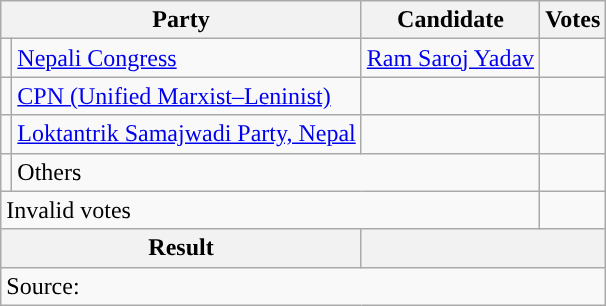<table class="wikitable">
<tr>
<th colspan="2">Party</th>
<th>Candidate</th>
<th>Votes</th>
</tr>
<tr>
<td style="background-color:"></td>
<td><a href='#'>Nepali Congress</a></td>
<td><a href='#'>Ram Saroj Yadav</a></td>
<td></td>
</tr>
<tr>
<td style="background-color:"></td>
<td><a href='#'>CPN (Unified Marxist–Leninist)</a></td>
<td></td>
<td></td>
</tr>
<tr>
<td style="background-color:"></td>
<td><a href='#'>Loktantrik Samajwadi Party, Nepal</a></td>
<td></td>
<td></td>
</tr>
<tr>
<td></td>
<td colspan="2">Others</td>
<td></td>
</tr>
<tr>
<td colspan="3">Invalid votes</td>
<td></td>
</tr>
<tr>
<th colspan="2">Result</th>
<th colspan="2"></th>
</tr>
<tr>
<td colspan="4">Source: </td>
</tr>
</table>
